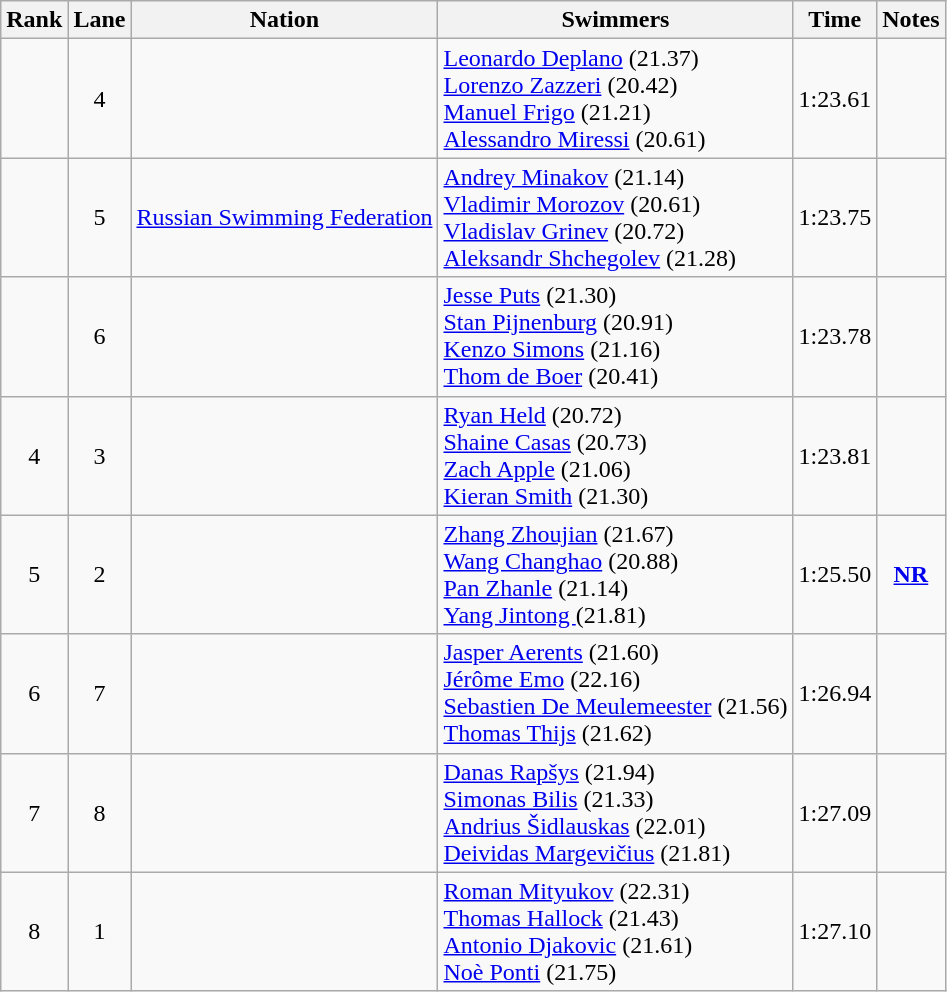<table class="wikitable sortable" style="text-align:center">
<tr>
<th>Rank</th>
<th>Lane</th>
<th>Nation</th>
<th>Swimmers</th>
<th>Time</th>
<th>Notes</th>
</tr>
<tr>
<td></td>
<td>4</td>
<td align=left></td>
<td align=left><a href='#'>Leonardo Deplano</a> (21.37)<br><a href='#'>Lorenzo Zazzeri</a> (20.42)<br><a href='#'>Manuel Frigo</a> (21.21)<br><a href='#'>Alessandro Miressi</a> (20.61)</td>
<td>1:23.61</td>
<td></td>
</tr>
<tr>
<td></td>
<td>5</td>
<td align=left><a href='#'>Russian Swimming Federation</a></td>
<td align=left><a href='#'>Andrey Minakov</a> (21.14)<br><a href='#'>Vladimir Morozov</a> (20.61)<br><a href='#'>Vladislav Grinev</a> (20.72)<br><a href='#'>Aleksandr Shchegolev</a> (21.28)</td>
<td>1:23.75</td>
<td></td>
</tr>
<tr>
<td></td>
<td>6</td>
<td align=left></td>
<td align=left><a href='#'>Jesse Puts</a> (21.30)<br><a href='#'>Stan Pijnenburg</a> (20.91)<br><a href='#'>Kenzo Simons</a> (21.16)<br><a href='#'>Thom de Boer</a> (20.41)</td>
<td>1:23.78</td>
<td></td>
</tr>
<tr>
<td>4</td>
<td>3</td>
<td align=left></td>
<td align=left><a href='#'>Ryan Held</a> (20.72)<br><a href='#'>Shaine Casas</a> (20.73)<br><a href='#'>Zach Apple</a> (21.06)<br><a href='#'>Kieran Smith</a> (21.30)</td>
<td>1:23.81</td>
<td></td>
</tr>
<tr>
<td>5</td>
<td>2</td>
<td align=left></td>
<td align=left><a href='#'>Zhang Zhoujian</a> (21.67)<br><a href='#'>Wang Changhao</a> (20.88)<br><a href='#'>Pan Zhanle</a> (21.14)<br><a href='#'>Yang Jintong </a> (21.81)</td>
<td>1:25.50</td>
<td><strong><a href='#'>NR</a></strong></td>
</tr>
<tr>
<td>6</td>
<td>7</td>
<td align=left></td>
<td align=left><a href='#'>Jasper Aerents</a> (21.60)<br><a href='#'>Jérôme Emo</a> (22.16)<br><a href='#'>Sebastien De Meulemeester</a> (21.56)<br><a href='#'>Thomas Thijs</a> (21.62)</td>
<td>1:26.94</td>
<td></td>
</tr>
<tr>
<td>7</td>
<td>8</td>
<td align=left></td>
<td align=left><a href='#'>Danas Rapšys</a> (21.94)<br><a href='#'>Simonas Bilis</a> (21.33)<br><a href='#'>Andrius Šidlauskas</a> (22.01)<br><a href='#'>Deividas Margevičius</a> (21.81)</td>
<td>1:27.09</td>
<td></td>
</tr>
<tr>
<td>8</td>
<td>1</td>
<td align=left></td>
<td align=left><a href='#'>Roman Mityukov</a> (22.31)<br><a href='#'>Thomas Hallock</a> (21.43)<br><a href='#'>Antonio Djakovic</a> (21.61)<br><a href='#'>Noè Ponti</a> (21.75)</td>
<td>1:27.10</td>
<td></td>
</tr>
</table>
